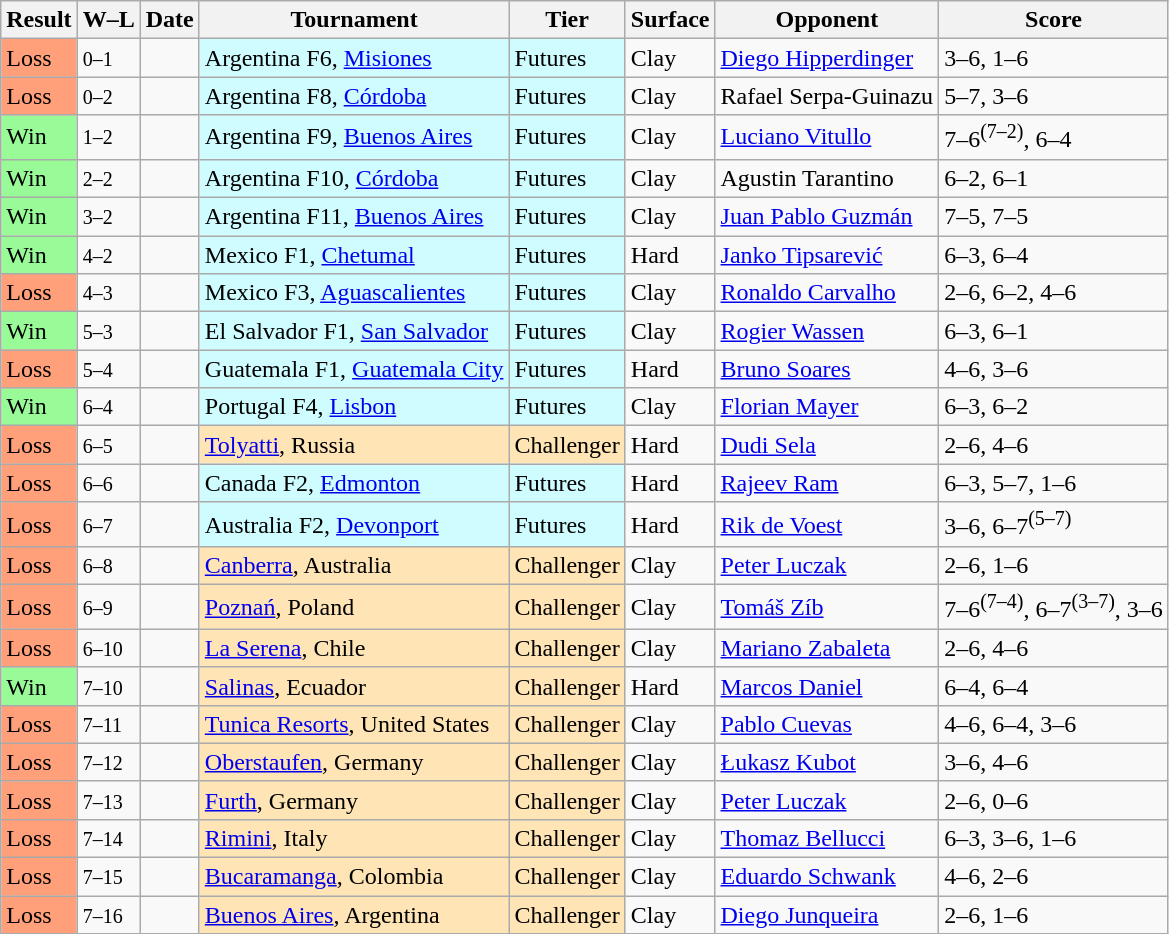<table class="sortable wikitable">
<tr>
<th>Result</th>
<th class="unsortable">W–L</th>
<th>Date</th>
<th>Tournament</th>
<th>Tier</th>
<th>Surface</th>
<th>Opponent</th>
<th class="unsortable">Score</th>
</tr>
<tr>
<td bgcolor=FFA07A>Loss</td>
<td><small>0–1</small></td>
<td></td>
<td style="background:#cffcff;">Argentina F6, <a href='#'>Misiones</a></td>
<td style="background:#cffcff;">Futures</td>
<td>Clay</td>
<td> <a href='#'>Diego Hipperdinger</a></td>
<td>3–6, 1–6</td>
</tr>
<tr>
<td bgcolor=FFA07A>Loss</td>
<td><small>0–2</small></td>
<td></td>
<td style="background:#cffcff;">Argentina F8, <a href='#'>Córdoba</a></td>
<td style="background:#cffcff;">Futures</td>
<td>Clay</td>
<td> Rafael Serpa-Guinazu</td>
<td>5–7, 3–6</td>
</tr>
<tr>
<td bgcolor=98FB98>Win</td>
<td><small>1–2</small></td>
<td></td>
<td style="background:#cffcff;">Argentina F9, <a href='#'>Buenos Aires</a></td>
<td style="background:#cffcff;">Futures</td>
<td>Clay</td>
<td> <a href='#'>Luciano Vitullo</a></td>
<td>7–6<sup>(7–2)</sup>, 6–4</td>
</tr>
<tr>
<td bgcolor=98FB98>Win</td>
<td><small>2–2</small></td>
<td></td>
<td style="background:#cffcff;">Argentina F10, <a href='#'>Córdoba</a></td>
<td style="background:#cffcff;">Futures</td>
<td>Clay</td>
<td> Agustin Tarantino</td>
<td>6–2, 6–1</td>
</tr>
<tr>
<td bgcolor=98FB98>Win</td>
<td><small>3–2</small></td>
<td></td>
<td style="background:#cffcff;">Argentina F11, <a href='#'>Buenos Aires</a></td>
<td style="background:#cffcff;">Futures</td>
<td>Clay</td>
<td> <a href='#'>Juan Pablo Guzmán</a></td>
<td>7–5, 7–5</td>
</tr>
<tr>
<td bgcolor=98FB98>Win</td>
<td><small>4–2</small></td>
<td></td>
<td style="background:#cffcff;">Mexico F1, <a href='#'>Chetumal</a></td>
<td style="background:#cffcff;">Futures</td>
<td>Hard</td>
<td> <a href='#'>Janko Tipsarević</a></td>
<td>6–3, 6–4</td>
</tr>
<tr>
<td bgcolor=FFA07A>Loss</td>
<td><small>4–3</small></td>
<td></td>
<td style="background:#cffcff;">Mexico F3, <a href='#'>Aguascalientes</a></td>
<td style="background:#cffcff;">Futures</td>
<td>Clay</td>
<td> <a href='#'>Ronaldo Carvalho</a></td>
<td>2–6, 6–2, 4–6</td>
</tr>
<tr>
<td bgcolor=98FB98>Win</td>
<td><small>5–3</small></td>
<td></td>
<td style="background:#cffcff;">El Salvador F1, <a href='#'>San Salvador</a></td>
<td style="background:#cffcff;">Futures</td>
<td>Clay</td>
<td> <a href='#'>Rogier Wassen</a></td>
<td>6–3, 6–1</td>
</tr>
<tr>
<td bgcolor=FFA07A>Loss</td>
<td><small>5–4</small></td>
<td></td>
<td style="background:#cffcff;">Guatemala F1, <a href='#'>Guatemala City</a></td>
<td style="background:#cffcff;">Futures</td>
<td>Hard</td>
<td> <a href='#'>Bruno Soares</a></td>
<td>4–6, 3–6</td>
</tr>
<tr>
<td bgcolor=98FB98>Win</td>
<td><small>6–4</small></td>
<td></td>
<td style="background:#cffcff;">Portugal F4, <a href='#'>Lisbon</a></td>
<td style="background:#cffcff;">Futures</td>
<td>Clay</td>
<td> <a href='#'>Florian Mayer</a></td>
<td>6–3, 6–2</td>
</tr>
<tr>
<td bgcolor=FFA07A>Loss</td>
<td><small>6–5</small></td>
<td></td>
<td style="background:moccasin;"><a href='#'>Tolyatti</a>, Russia</td>
<td style="background:moccasin;">Challenger</td>
<td>Hard</td>
<td> <a href='#'>Dudi Sela</a></td>
<td>2–6, 4–6</td>
</tr>
<tr>
<td bgcolor=FFA07A>Loss</td>
<td><small>6–6</small></td>
<td></td>
<td style="background:#cffcff;">Canada F2, <a href='#'>Edmonton</a></td>
<td style="background:#cffcff;">Futures</td>
<td>Hard</td>
<td> <a href='#'>Rajeev Ram</a></td>
<td>6–3, 5–7, 1–6</td>
</tr>
<tr>
<td bgcolor=FFA07A>Loss</td>
<td><small>6–7</small></td>
<td></td>
<td style="background:#cffcff;">Australia F2, <a href='#'>Devonport</a></td>
<td style="background:#cffcff;">Futures</td>
<td>Hard</td>
<td> <a href='#'>Rik de Voest</a></td>
<td>3–6, 6–7<sup>(5–7)</sup></td>
</tr>
<tr>
<td bgcolor=FFA07A>Loss</td>
<td><small>6–8</small></td>
<td></td>
<td style="background:moccasin;"><a href='#'>Canberra</a>, Australia</td>
<td style="background:moccasin;">Challenger</td>
<td>Clay</td>
<td> <a href='#'>Peter Luczak</a></td>
<td>2–6, 1–6</td>
</tr>
<tr>
<td bgcolor=FFA07A>Loss</td>
<td><small>6–9</small></td>
<td></td>
<td style="background:moccasin;"><a href='#'>Poznań</a>, Poland</td>
<td style="background:moccasin;">Challenger</td>
<td>Clay</td>
<td> <a href='#'>Tomáš Zíb</a></td>
<td>7–6<sup>(7–4)</sup>, 6–7<sup>(3–7)</sup>, 3–6</td>
</tr>
<tr>
<td bgcolor=FFA07A>Loss</td>
<td><small>6–10</small></td>
<td></td>
<td style="background:moccasin;"><a href='#'>La Serena</a>, Chile</td>
<td style="background:moccasin;">Challenger</td>
<td>Clay</td>
<td> <a href='#'>Mariano Zabaleta</a></td>
<td>2–6, 4–6</td>
</tr>
<tr>
<td bgcolor=98FB98>Win</td>
<td><small>7–10</small></td>
<td></td>
<td style="background:moccasin;"><a href='#'>Salinas</a>, Ecuador</td>
<td style="background:moccasin;">Challenger</td>
<td>Hard</td>
<td> <a href='#'>Marcos Daniel</a></td>
<td>6–4, 6–4</td>
</tr>
<tr>
<td bgcolor=FFA07A>Loss</td>
<td><small>7–11</small></td>
<td></td>
<td style="background:moccasin;"><a href='#'>Tunica Resorts</a>, United States</td>
<td style="background:moccasin;">Challenger</td>
<td>Clay</td>
<td> <a href='#'>Pablo Cuevas</a></td>
<td>4–6, 6–4, 3–6</td>
</tr>
<tr>
<td bgcolor=FFA07A>Loss</td>
<td><small>7–12</small></td>
<td></td>
<td style="background:moccasin;"><a href='#'>Oberstaufen</a>, Germany</td>
<td style="background:moccasin;">Challenger</td>
<td>Clay</td>
<td> <a href='#'>Łukasz Kubot</a></td>
<td>3–6, 4–6</td>
</tr>
<tr>
<td bgcolor=FFA07A>Loss</td>
<td><small>7–13</small></td>
<td></td>
<td style="background:moccasin;"><a href='#'>Furth</a>, Germany</td>
<td style="background:moccasin;">Challenger</td>
<td>Clay</td>
<td> <a href='#'>Peter Luczak</a></td>
<td>2–6, 0–6</td>
</tr>
<tr>
<td bgcolor=FFA07A>Loss</td>
<td><small>7–14</small></td>
<td></td>
<td style="background:moccasin;"><a href='#'>Rimini</a>, Italy</td>
<td style="background:moccasin;">Challenger</td>
<td>Clay</td>
<td> <a href='#'>Thomaz Bellucci</a></td>
<td>6–3, 3–6, 1–6</td>
</tr>
<tr>
<td bgcolor=FFA07A>Loss</td>
<td><small>7–15</small></td>
<td></td>
<td style="background:moccasin;"><a href='#'>Bucaramanga</a>, Colombia</td>
<td style="background:moccasin;">Challenger</td>
<td>Clay</td>
<td> <a href='#'>Eduardo Schwank</a></td>
<td>4–6, 2–6</td>
</tr>
<tr>
<td bgcolor=FFA07A>Loss</td>
<td><small>7–16</small></td>
<td></td>
<td style="background:moccasin;"><a href='#'>Buenos Aires</a>, Argentina</td>
<td style="background:moccasin;">Challenger</td>
<td>Clay</td>
<td> <a href='#'>Diego Junqueira</a></td>
<td>2–6, 1–6</td>
</tr>
</table>
